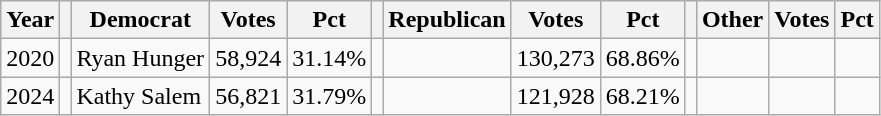<table class="wikitable">
<tr>
<th>Year</th>
<th></th>
<th>Democrat</th>
<th>Votes</th>
<th>Pct</th>
<th></th>
<th>Republican</th>
<th>Votes</th>
<th>Pct</th>
<th></th>
<th>Other</th>
<th>Votes</th>
<th>Pct</th>
</tr>
<tr>
<td>2020</td>
<td></td>
<td>Ryan Hunger</td>
<td>58,924</td>
<td>31.14%</td>
<td></td>
<td></td>
<td>130,273</td>
<td>68.86%</td>
<td></td>
<td></td>
<td></td>
<td></td>
</tr>
<tr>
<td>2024</td>
<td></td>
<td>Kathy Salem</td>
<td>56,821</td>
<td>31.79%</td>
<td></td>
<td></td>
<td>121,928</td>
<td>68.21%</td>
<td></td>
<td></td>
<td></td>
<td></td>
</tr>
</table>
